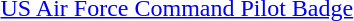<table>
<tr>
<td></td>
<td><a href='#'>US Air Force Command Pilot Badge</a></td>
</tr>
</table>
